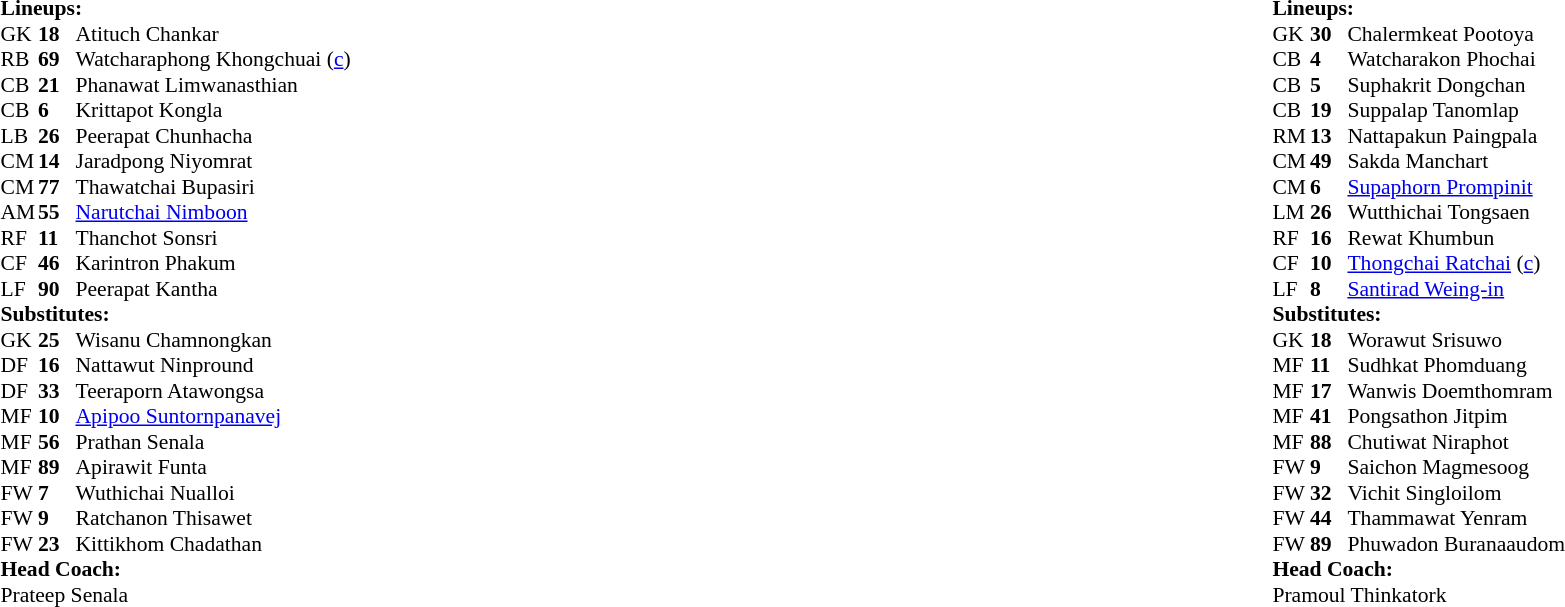<table style="width:100%">
<tr>
<td style="vertical-align:top; width:50%"><br><table style="font-size: 90%" cellspacing="0" cellpadding="0">
<tr>
<th width=25></th>
<th width=25></th>
</tr>
<tr>
<td colspan=3><strong>Lineups:</strong></td>
</tr>
<tr>
<td>GK</td>
<td><strong>18</strong></td>
<td> Atituch Chankar</td>
</tr>
<tr>
<td>RB</td>
<td><strong>69</strong></td>
<td> Watcharaphong Khongchuai (<a href='#'>c</a>)</td>
</tr>
<tr>
<td>CB</td>
<td><strong>21</strong></td>
<td> Phanawat Limwanasthian</td>
</tr>
<tr>
<td>CB</td>
<td><strong>6</strong></td>
<td> Krittapot Kongla</td>
<td></td>
<td></td>
<td></td>
</tr>
<tr>
<td>LB</td>
<td><strong>26</strong></td>
<td> Peerapat Chunhacha</td>
</tr>
<tr>
<td>CM</td>
<td><strong>14</strong></td>
<td> Jaradpong Niyomrat</td>
</tr>
<tr>
<td>CM</td>
<td><strong>77</strong></td>
<td> Thawatchai Bupasiri</td>
<td></td>
<td></td>
<td></td>
</tr>
<tr>
<td>AM</td>
<td><strong>55</strong></td>
<td> <a href='#'>Narutchai Nimboon</a></td>
</tr>
<tr>
<td>RF</td>
<td><strong>11</strong></td>
<td> Thanchot Sonsri</td>
</tr>
<tr>
<td>CF</td>
<td><strong>46</strong></td>
<td> Karintron Phakum</td>
<td></td>
<td></td>
<td></td>
</tr>
<tr>
<td>LF</td>
<td><strong>90</strong></td>
<td> Peerapat Kantha</td>
<td></td>
<td></td>
<td></td>
</tr>
<tr>
<td colspan=3><strong>Substitutes:</strong></td>
</tr>
<tr>
<td>GK</td>
<td><strong>25</strong></td>
<td> Wisanu Chamnongkan</td>
</tr>
<tr>
<td>DF</td>
<td><strong>16</strong></td>
<td> Nattawut Ninpround</td>
</tr>
<tr>
<td>DF</td>
<td><strong>33</strong></td>
<td> Teeraporn Atawongsa</td>
<td></td>
<td></td>
<td></td>
</tr>
<tr>
<td>MF</td>
<td><strong>10</strong></td>
<td> <a href='#'>Apipoo Suntornpanavej</a></td>
</tr>
<tr>
<td>MF</td>
<td><strong>56</strong></td>
<td> Prathan Senala</td>
</tr>
<tr>
<td>MF</td>
<td><strong>89</strong></td>
<td> Apirawit Funta</td>
<td></td>
<td></td>
<td></td>
</tr>
<tr>
<td>FW</td>
<td><strong>7</strong></td>
<td> Wuthichai Nualloi</td>
<td></td>
<td></td>
<td></td>
</tr>
<tr>
<td>FW</td>
<td><strong>9</strong></td>
<td> Ratchanon Thisawet</td>
<td></td>
<td></td>
<td></td>
</tr>
<tr>
<td>FW</td>
<td><strong>23</strong></td>
<td> Kittikhom Chadathan</td>
</tr>
<tr>
<td colspan=3><strong>Head Coach:</strong></td>
</tr>
<tr>
<td colspan=4> Prateep Senala</td>
</tr>
</table>
</td>
<td style="vertical-align:top"></td>
<td style="vertical-align:top; width:50%"><br><table cellspacing="0" cellpadding="0" style="font-size:90%; margin:auto">
<tr>
<th width=25></th>
<th width=25></th>
</tr>
<tr>
<td colspan=3><strong>Lineups:</strong></td>
</tr>
<tr>
<td>GK</td>
<td><strong>30</strong></td>
<td> Chalermkeat Pootoya</td>
</tr>
<tr>
<td>CB</td>
<td><strong>4</strong></td>
<td> Watcharakon Phochai</td>
</tr>
<tr>
<td>CB</td>
<td><strong>5</strong></td>
<td> Suphakrit Dongchan</td>
<td></td>
<td></td>
<td></td>
</tr>
<tr>
<td>CB</td>
<td><strong>19</strong></td>
<td> Suppalap Tanomlap</td>
<td></td>
<td></td>
</tr>
<tr>
<td>RM</td>
<td><strong>13</strong></td>
<td> Nattapakun Paingpala</td>
<td></td>
<td></td>
</tr>
<tr>
<td>CM</td>
<td><strong>49</strong></td>
<td> Sakda Manchart</td>
</tr>
<tr>
<td>CM</td>
<td><strong>6</strong></td>
<td> <a href='#'>Supaphorn Prompinit</a></td>
<td></td>
<td></td>
<td></td>
</tr>
<tr>
<td>LM</td>
<td><strong>26</strong></td>
<td> Wutthichai Tongsaen</td>
<td></td>
<td></td>
<td></td>
</tr>
<tr>
<td>RF</td>
<td><strong>16</strong></td>
<td> Rewat Khumbun</td>
<td></td>
<td></td>
<td></td>
</tr>
<tr>
<td>CF</td>
<td><strong>10</strong></td>
<td> <a href='#'>Thongchai Ratchai</a> (<a href='#'>c</a>)</td>
</tr>
<tr>
<td>LF</td>
<td><strong>8</strong></td>
<td> <a href='#'>Santirad Weing-in</a></td>
<td></td>
<td></td>
<td></td>
</tr>
<tr>
<td colspan=3><strong>Substitutes:</strong></td>
</tr>
<tr>
<td>GK</td>
<td><strong>18</strong></td>
<td> Worawut Srisuwo</td>
</tr>
<tr>
<td>MF</td>
<td><strong>11</strong></td>
<td> Sudhkat Phomduang</td>
<td></td>
<td></td>
<td></td>
</tr>
<tr>
<td>MF</td>
<td><strong>17</strong></td>
<td> Wanwis Doemthomram</td>
<td></td>
<td></td>
<td></td>
</tr>
<tr>
<td>MF</td>
<td><strong>41</strong></td>
<td> Pongsathon Jitpim</td>
<td></td>
<td></td>
<td></td>
</tr>
<tr>
<td>MF</td>
<td><strong>88</strong></td>
<td> Chutiwat Niraphot</td>
</tr>
<tr>
<td>FW</td>
<td><strong>9</strong></td>
<td> Saichon Magmesoog</td>
<td></td>
<td></td>
<td></td>
</tr>
<tr>
<td>FW</td>
<td><strong>32</strong></td>
<td> Vichit Singloilom</td>
</tr>
<tr>
<td>FW</td>
<td><strong>44</strong></td>
<td> Thammawat Yenram</td>
<td></td>
<td></td>
<td></td>
</tr>
<tr>
<td>FW</td>
<td><strong>89</strong></td>
<td> Phuwadon Buranaaudom</td>
</tr>
<tr>
<td colspan=3><strong>Head Coach:</strong></td>
</tr>
<tr>
<td colspan=4> Pramoul Thinkatork</td>
</tr>
</table>
</td>
</tr>
</table>
